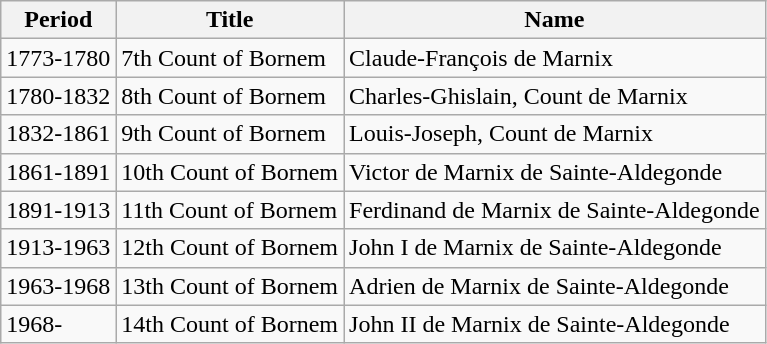<table class="wikitable">
<tr>
<th>Period</th>
<th>Title</th>
<th>Name</th>
</tr>
<tr>
<td>1773-1780</td>
<td>7th Count of Bornem</td>
<td>Claude-François de Marnix</td>
</tr>
<tr>
<td>1780-1832</td>
<td>8th Count of Bornem</td>
<td>Charles-Ghislain, Count de Marnix</td>
</tr>
<tr>
<td>1832-1861</td>
<td>9th Count of Bornem</td>
<td>Louis-Joseph, Count de Marnix</td>
</tr>
<tr>
<td>1861-1891</td>
<td>10th Count of Bornem</td>
<td>Victor de Marnix de Sainte-Aldegonde</td>
</tr>
<tr>
<td>1891-1913</td>
<td>11th Count of Bornem</td>
<td>Ferdinand de Marnix de Sainte-Aldegonde</td>
</tr>
<tr>
<td>1913-1963</td>
<td>12th Count of Bornem</td>
<td>John I de Marnix de Sainte-Aldegonde</td>
</tr>
<tr>
<td>1963-1968</td>
<td>13th Count of Bornem</td>
<td>Adrien de Marnix de Sainte-Aldegonde</td>
</tr>
<tr>
<td>1968-</td>
<td>14th Count of Bornem</td>
<td>John II de Marnix de Sainte-Aldegonde</td>
</tr>
</table>
